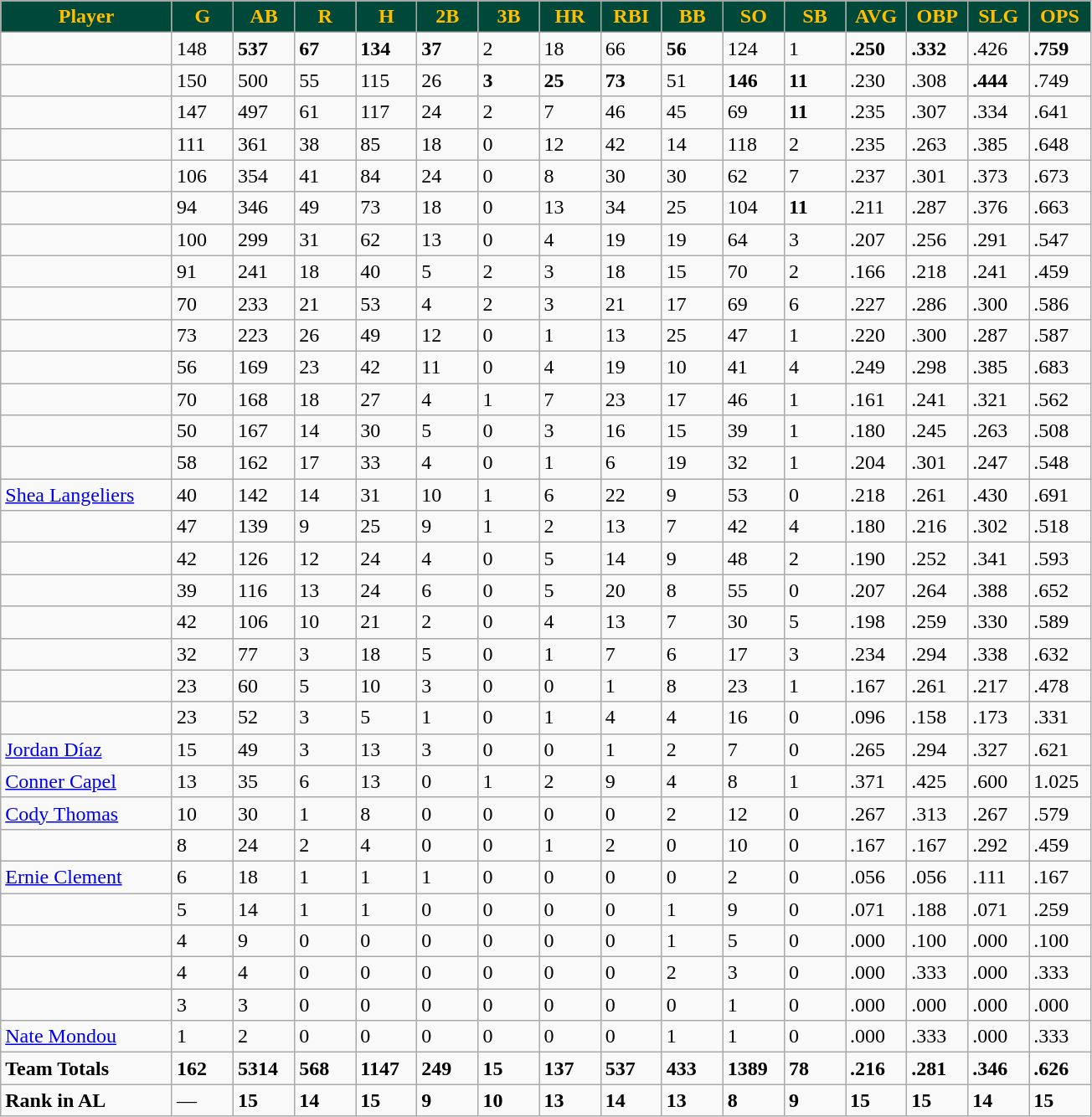<table class="wikitable sortable">
<tr>
<th style="background:#00483A; color:#FFBE00; width:14%;">Player</th>
<th style="background:#00483A; color:#FFBE00; width:5%;">G</th>
<th style="background:#00483A; color:#FFBE00; width:5%;">AB</th>
<th style="background:#00483A; color:#FFBE00; width:5%;">R</th>
<th style="background:#00483A; color:#FFBE00; width:5%;">H</th>
<th style="background:#00483A; color:#FFBE00; width:5%;">2B</th>
<th style="background:#00483A; color:#FFBE00; width:5%;">3B</th>
<th style="background:#00483A; color:#FFBE00; width:5%;">HR</th>
<th style="background:#00483A; color:#FFBE00; width:5%;">RBI</th>
<th style="background:#00483A; color:#FFBE00; width:5%;">BB</th>
<th style="background:#00483A; color:#FFBE00; width:5%;">SO</th>
<th style="background:#00483A; color:#FFBE00; width:5%;">SB</th>
<th style="background:#00483A; color:#FFBE00; width:5%;">AVG</th>
<th style="background:#00483A; color:#FFBE00; width:5%;">OBP</th>
<th style="background:#00483A; color:#FFBE00; width:5%;">SLG</th>
<th style="background:#00483A; color:#FFBE00; width:5%;">OPS</th>
</tr>
<tr>
<td></td>
<td>148</td>
<td><strong>537</strong></td>
<td><strong>67</strong></td>
<td><strong>134</strong></td>
<td><strong>37</strong></td>
<td>2</td>
<td>18</td>
<td>66</td>
<td><strong>56</strong></td>
<td>124</td>
<td>1</td>
<td><strong>.250</strong></td>
<td><strong>.332</strong></td>
<td>.426</td>
<td><strong>.759</strong></td>
</tr>
<tr>
<td></td>
<td>150</td>
<td>500</td>
<td>55</td>
<td>115</td>
<td>26</td>
<td><strong>3</strong></td>
<td><strong>25</strong></td>
<td><strong>73</strong></td>
<td>51</td>
<td><strong>146</strong></td>
<td><strong>11</strong></td>
<td>.230</td>
<td>.308</td>
<td><strong>.444</strong></td>
<td>.749</td>
</tr>
<tr>
<td></td>
<td>147</td>
<td>497</td>
<td>61</td>
<td>117</td>
<td>24</td>
<td>2</td>
<td>7</td>
<td>46</td>
<td>45</td>
<td>69</td>
<td><strong>11</strong></td>
<td>.235</td>
<td>.307</td>
<td>.334</td>
<td>.641</td>
</tr>
<tr>
<td></td>
<td>111</td>
<td>361</td>
<td>38</td>
<td>85</td>
<td>18</td>
<td>0</td>
<td>12</td>
<td>42</td>
<td>14</td>
<td>118</td>
<td>2</td>
<td>.235</td>
<td>.263</td>
<td>.385</td>
<td>.648</td>
</tr>
<tr>
<td></td>
<td>106</td>
<td>354</td>
<td>41</td>
<td>84</td>
<td>24</td>
<td>0</td>
<td>8</td>
<td>30</td>
<td>30</td>
<td>62</td>
<td>7</td>
<td>.237</td>
<td>.301</td>
<td>.373</td>
<td>.673</td>
</tr>
<tr>
<td></td>
<td>94</td>
<td>346</td>
<td>49</td>
<td>73</td>
<td>18</td>
<td>0</td>
<td>13</td>
<td>34</td>
<td>25</td>
<td>104</td>
<td><strong>11</strong></td>
<td>.211</td>
<td>.287</td>
<td>.376</td>
<td>.663</td>
</tr>
<tr>
<td></td>
<td>100</td>
<td>299</td>
<td>31</td>
<td>62</td>
<td>13</td>
<td>0</td>
<td>4</td>
<td>19</td>
<td>19</td>
<td>64</td>
<td>3</td>
<td>.207</td>
<td>.256</td>
<td>.291</td>
<td>.547</td>
</tr>
<tr>
<td></td>
<td>91</td>
<td>241</td>
<td>18</td>
<td>40</td>
<td>5</td>
<td>2</td>
<td>3</td>
<td>18</td>
<td>15</td>
<td>70</td>
<td>2</td>
<td>.166</td>
<td>.218</td>
<td>.241</td>
<td>.459</td>
</tr>
<tr>
<td></td>
<td>70</td>
<td>233</td>
<td>21</td>
<td>53</td>
<td>4</td>
<td>2</td>
<td>3</td>
<td>21</td>
<td>17</td>
<td>69</td>
<td>6</td>
<td>.227</td>
<td>.286</td>
<td>.300</td>
<td>.586</td>
</tr>
<tr>
<td></td>
<td>73</td>
<td>223</td>
<td>26</td>
<td>49</td>
<td>12</td>
<td>0</td>
<td>1</td>
<td>13</td>
<td>25</td>
<td>47</td>
<td>1</td>
<td>.220</td>
<td>.300</td>
<td>.287</td>
<td>.587</td>
</tr>
<tr>
<td></td>
<td>56</td>
<td>169</td>
<td>23</td>
<td>42</td>
<td>11</td>
<td>0</td>
<td>4</td>
<td>19</td>
<td>10</td>
<td>41</td>
<td>4</td>
<td>.249</td>
<td>.298</td>
<td>.385</td>
<td>.683</td>
</tr>
<tr>
<td></td>
<td>70</td>
<td>168</td>
<td>18</td>
<td>27</td>
<td>4</td>
<td>1</td>
<td>7</td>
<td>23</td>
<td>17</td>
<td>46</td>
<td>1</td>
<td>.161</td>
<td>.241</td>
<td>.321</td>
<td>.562</td>
</tr>
<tr>
<td></td>
<td>50</td>
<td>167</td>
<td>14</td>
<td>30</td>
<td>5</td>
<td>0</td>
<td>3</td>
<td>16</td>
<td>15</td>
<td>39</td>
<td>1</td>
<td>.180</td>
<td>.245</td>
<td>.263</td>
<td>.508</td>
</tr>
<tr>
<td></td>
<td>58</td>
<td>162</td>
<td>17</td>
<td>33</td>
<td>4</td>
<td>0</td>
<td>1</td>
<td>6</td>
<td>19</td>
<td>32</td>
<td>1</td>
<td>.204</td>
<td>.301</td>
<td>.247</td>
<td>.548</td>
</tr>
<tr>
<td><a href='#'>Shea Langeliers</a></td>
<td>40</td>
<td>142</td>
<td>14</td>
<td>31</td>
<td>10</td>
<td>1</td>
<td>6</td>
<td>22</td>
<td>9</td>
<td>53</td>
<td>0</td>
<td>.218</td>
<td>.261</td>
<td>.430</td>
<td>.691</td>
</tr>
<tr>
<td></td>
<td>47</td>
<td>139</td>
<td>9</td>
<td>25</td>
<td>9</td>
<td>1</td>
<td>2</td>
<td>13</td>
<td>7</td>
<td>42</td>
<td>4</td>
<td>.180</td>
<td>.216</td>
<td>.302</td>
<td>.518</td>
</tr>
<tr>
<td></td>
<td>42</td>
<td>126</td>
<td>12</td>
<td>24</td>
<td>4</td>
<td>0</td>
<td>5</td>
<td>14</td>
<td>9</td>
<td>48</td>
<td>2</td>
<td>.190</td>
<td>.252</td>
<td>.341</td>
<td>.593</td>
</tr>
<tr>
<td></td>
<td>39</td>
<td>116</td>
<td>13</td>
<td>24</td>
<td>6</td>
<td>0</td>
<td>5</td>
<td>20</td>
<td>8</td>
<td>55</td>
<td>0</td>
<td>.207</td>
<td>.264</td>
<td>.388</td>
<td>.652</td>
</tr>
<tr>
<td></td>
<td>42</td>
<td>106</td>
<td>10</td>
<td>21</td>
<td>2</td>
<td>0</td>
<td>4</td>
<td>13</td>
<td>7</td>
<td>30</td>
<td>5</td>
<td>.198</td>
<td>.259</td>
<td>.330</td>
<td>.589</td>
</tr>
<tr>
<td></td>
<td>32</td>
<td>77</td>
<td>3</td>
<td>18</td>
<td>5</td>
<td>0</td>
<td>1</td>
<td>7</td>
<td>6</td>
<td>17</td>
<td>3</td>
<td>.234</td>
<td>.294</td>
<td>.338</td>
<td>.632</td>
</tr>
<tr>
<td></td>
<td>23</td>
<td>60</td>
<td>5</td>
<td>10</td>
<td>3</td>
<td>0</td>
<td>0</td>
<td>1</td>
<td>8</td>
<td>23</td>
<td>1</td>
<td>.167</td>
<td>.261</td>
<td>.217</td>
<td>.478</td>
</tr>
<tr>
<td></td>
<td>23</td>
<td>52</td>
<td>3</td>
<td>5</td>
<td>1</td>
<td>0</td>
<td>1</td>
<td>4</td>
<td>4</td>
<td>16</td>
<td>0</td>
<td>.096</td>
<td>.158</td>
<td>.173</td>
<td>.331</td>
</tr>
<tr>
<td><a href='#'>Jordan Díaz</a></td>
<td>15</td>
<td>49</td>
<td>3</td>
<td>13</td>
<td>3</td>
<td>0</td>
<td>0</td>
<td>1</td>
<td>2</td>
<td>7</td>
<td>0</td>
<td>.265</td>
<td>.294</td>
<td>.327</td>
<td>.621</td>
</tr>
<tr>
<td><a href='#'>Conner Capel</a></td>
<td>13</td>
<td>35</td>
<td>6</td>
<td>13</td>
<td>0</td>
<td>1</td>
<td>2</td>
<td>9</td>
<td>4</td>
<td>8</td>
<td>1</td>
<td>.371</td>
<td>.425</td>
<td>.600</td>
<td>1.025</td>
</tr>
<tr>
<td><a href='#'>Cody Thomas</a></td>
<td>10</td>
<td>30</td>
<td>1</td>
<td>8</td>
<td>0</td>
<td>0</td>
<td>0</td>
<td>0</td>
<td>2</td>
<td>12</td>
<td>0</td>
<td>.267</td>
<td>.313</td>
<td>.267</td>
<td>.579</td>
</tr>
<tr>
<td></td>
<td>8</td>
<td>24</td>
<td>2</td>
<td>4</td>
<td>0</td>
<td>0</td>
<td>1</td>
<td>2</td>
<td>0</td>
<td>10</td>
<td>0</td>
<td>.167</td>
<td>.167</td>
<td>.292</td>
<td>.459</td>
</tr>
<tr>
<td><a href='#'>Ernie Clement</a></td>
<td>6</td>
<td>18</td>
<td>1</td>
<td>1</td>
<td>1</td>
<td>0</td>
<td>0</td>
<td>0</td>
<td>0</td>
<td>2</td>
<td>0</td>
<td>.056</td>
<td>.056</td>
<td>.111</td>
<td>.167</td>
</tr>
<tr>
<td></td>
<td>5</td>
<td>14</td>
<td>1</td>
<td>1</td>
<td>0</td>
<td>0</td>
<td>0</td>
<td>0</td>
<td>1</td>
<td>9</td>
<td>0</td>
<td>.071</td>
<td>.188</td>
<td>.071</td>
<td>.259</td>
</tr>
<tr>
<td></td>
<td>4</td>
<td>9</td>
<td>0</td>
<td>0</td>
<td>0</td>
<td>0</td>
<td>0</td>
<td>0</td>
<td>1</td>
<td>5</td>
<td>0</td>
<td>.000</td>
<td>.100</td>
<td>.000</td>
<td>.100</td>
</tr>
<tr>
<td></td>
<td>4</td>
<td>4</td>
<td>0</td>
<td>0</td>
<td>0</td>
<td>0</td>
<td>0</td>
<td>0</td>
<td>2</td>
<td>3</td>
<td>0</td>
<td>.000</td>
<td>.333</td>
<td>.000</td>
<td>.333</td>
</tr>
<tr>
<td></td>
<td>3</td>
<td>3</td>
<td>0</td>
<td>0</td>
<td>0</td>
<td>0</td>
<td>0</td>
<td>0</td>
<td>0</td>
<td>1</td>
<td>0</td>
<td>.000</td>
<td>.000</td>
<td>.000</td>
<td>.000</td>
</tr>
<tr>
<td><a href='#'>Nate Mondou</a></td>
<td>1</td>
<td>2</td>
<td>0</td>
<td>0</td>
<td>0</td>
<td>0</td>
<td>0</td>
<td>0</td>
<td>1</td>
<td>1</td>
<td>0</td>
<td>.000</td>
<td>.333</td>
<td>.000</td>
<td>.333</td>
</tr>
<tr>
<td><strong>Team Totals</strong></td>
<td><strong>162</strong></td>
<td><strong>5314</strong></td>
<td><strong>568</strong></td>
<td><strong>1147</strong></td>
<td><strong>249</strong></td>
<td><strong>15</strong></td>
<td><strong>137</strong></td>
<td><strong>537</strong></td>
<td><strong>433</strong></td>
<td><strong>1389</strong></td>
<td><strong>78</strong></td>
<td><strong>.216</strong></td>
<td><strong>.281</strong></td>
<td><strong>.346</strong></td>
<td><strong>.626</strong></td>
</tr>
<tr>
<td><strong>Rank in AL</strong></td>
<td>—</td>
<td><strong>15</strong></td>
<td><strong>14</strong></td>
<td><strong>15</strong></td>
<td><strong>9</strong></td>
<td><strong>10</strong></td>
<td><strong>13</strong></td>
<td><strong>14</strong></td>
<td><strong>13</strong></td>
<td><strong>8</strong></td>
<td><strong>9</strong></td>
<td><strong>15</strong></td>
<td><strong>15</strong></td>
<td><strong>14</strong></td>
<td><strong>15</strong></td>
</tr>
</table>
